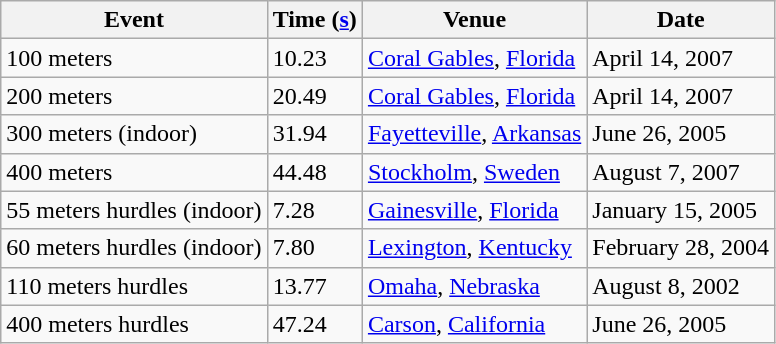<table class=wikitable>
<tr>
<th>Event</th>
<th>Time (<a href='#'>s</a>)</th>
<th>Venue</th>
<th>Date</th>
</tr>
<tr>
<td>100 meters</td>
<td>10.23</td>
<td><a href='#'>Coral Gables</a>, <a href='#'>Florida</a></td>
<td>April 14, 2007</td>
</tr>
<tr>
<td>200 meters</td>
<td>20.49</td>
<td><a href='#'>Coral Gables</a>, <a href='#'>Florida</a></td>
<td>April 14, 2007</td>
</tr>
<tr>
<td>300 meters (indoor)</td>
<td>31.94</td>
<td><a href='#'>Fayetteville</a>, <a href='#'>Arkansas</a></td>
<td>June 26, 2005</td>
</tr>
<tr>
<td>400 meters</td>
<td>44.48</td>
<td><a href='#'>Stockholm</a>, <a href='#'>Sweden</a></td>
<td>August 7, 2007</td>
</tr>
<tr>
<td>55 meters hurdles (indoor)</td>
<td>7.28</td>
<td><a href='#'>Gainesville</a>, <a href='#'>Florida</a></td>
<td>January 15, 2005</td>
</tr>
<tr>
<td>60 meters hurdles (indoor)</td>
<td>7.80</td>
<td><a href='#'>Lexington</a>, <a href='#'>Kentucky</a></td>
<td>February 28, 2004</td>
</tr>
<tr>
<td>110 meters hurdles</td>
<td>13.77</td>
<td><a href='#'>Omaha</a>, <a href='#'>Nebraska</a></td>
<td>August 8, 2002</td>
</tr>
<tr>
<td>400 meters hurdles</td>
<td>47.24</td>
<td><a href='#'>Carson</a>, <a href='#'>California</a></td>
<td>June 26, 2005</td>
</tr>
</table>
